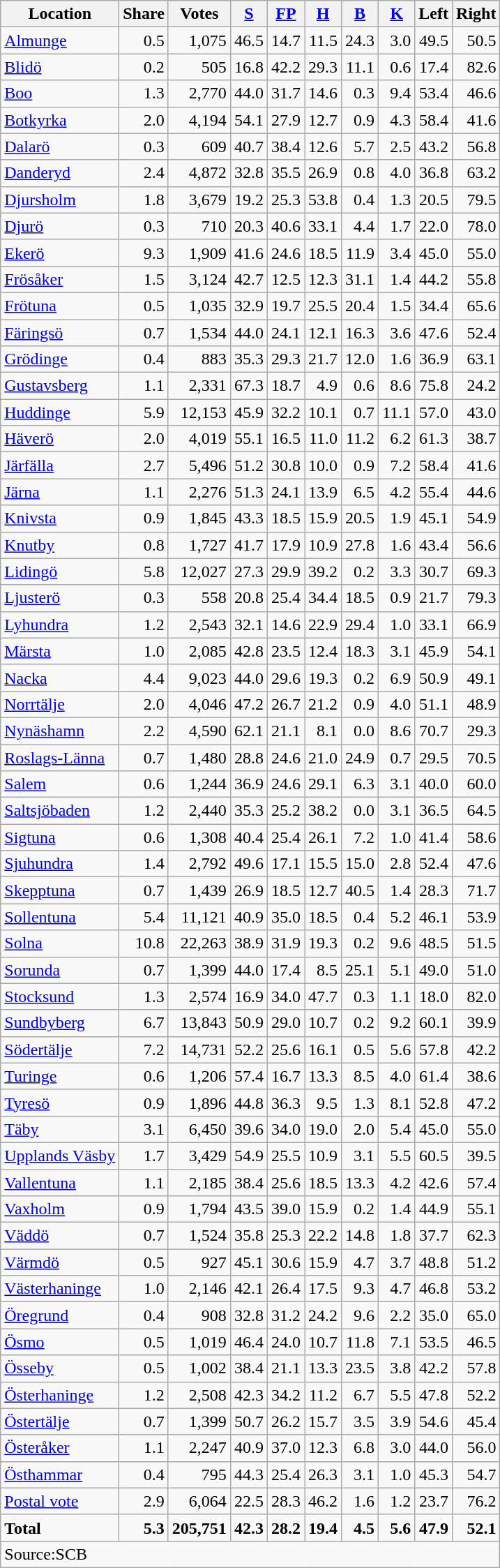<table class="wikitable sortable" style=text-align:right>
<tr>
<th>Location</th>
<th>Share</th>
<th>Votes</th>
<th><a href='#'>S</a></th>
<th><a href='#'>FP</a></th>
<th><a href='#'>H</a></th>
<th><a href='#'>B</a></th>
<th><a href='#'>K</a></th>
<th>Left</th>
<th>Right</th>
</tr>
<tr>
<td align=left><a href='#'>Almunge</a></td>
<td>0.5</td>
<td>1,075</td>
<td>46.5</td>
<td>14.7</td>
<td>11.5</td>
<td>24.3</td>
<td>3.0</td>
<td>49.5</td>
<td>50.5</td>
</tr>
<tr>
<td align=left><a href='#'>Blidö</a></td>
<td>0.2</td>
<td>505</td>
<td>16.8</td>
<td>42.2</td>
<td>29.3</td>
<td>11.1</td>
<td>0.6</td>
<td>17.4</td>
<td>82.6</td>
</tr>
<tr>
<td align=left><a href='#'>Boo</a></td>
<td>1.3</td>
<td>2,770</td>
<td>44.0</td>
<td>31.7</td>
<td>14.6</td>
<td>0.3</td>
<td>9.4</td>
<td>53.4</td>
<td>46.6</td>
</tr>
<tr>
<td align=left><a href='#'>Botkyrka</a></td>
<td>2.0</td>
<td>4,194</td>
<td>54.1</td>
<td>27.9</td>
<td>12.7</td>
<td>0.9</td>
<td>4.3</td>
<td>58.4</td>
<td>41.6</td>
</tr>
<tr>
<td align=left><a href='#'>Dalarö</a></td>
<td>0.3</td>
<td>609</td>
<td>40.7</td>
<td>38.4</td>
<td>12.6</td>
<td>5.7</td>
<td>2.5</td>
<td>43.2</td>
<td>56.8</td>
</tr>
<tr>
<td align=left><a href='#'>Danderyd</a></td>
<td>2.4</td>
<td>4,872</td>
<td>32.8</td>
<td>35.5</td>
<td>26.9</td>
<td>0.8</td>
<td>4.0</td>
<td>36.8</td>
<td>63.2</td>
</tr>
<tr>
<td align=left><a href='#'>Djursholm</a></td>
<td>1.8</td>
<td>3,679</td>
<td>19.2</td>
<td>25.3</td>
<td>53.8</td>
<td>0.4</td>
<td>1.3</td>
<td>20.5</td>
<td>79.5</td>
</tr>
<tr>
<td align=left><a href='#'>Djurö</a></td>
<td>0.3</td>
<td>710</td>
<td>20.3</td>
<td>40.6</td>
<td>33.1</td>
<td>4.4</td>
<td>1.7</td>
<td>22.0</td>
<td>78.0</td>
</tr>
<tr>
<td align=left><a href='#'>Ekerö</a></td>
<td>9.3</td>
<td>1,909</td>
<td>41.6</td>
<td>24.6</td>
<td>18.5</td>
<td>11.9</td>
<td>3.4</td>
<td>45.0</td>
<td>55.0</td>
</tr>
<tr>
<td align=left><a href='#'>Frösåker</a></td>
<td>1.5</td>
<td>3,124</td>
<td>42.7</td>
<td>12.5</td>
<td>12.3</td>
<td>31.1</td>
<td>1.4</td>
<td>44.2</td>
<td>55.8</td>
</tr>
<tr>
<td align=left><a href='#'>Frötuna</a></td>
<td>0.5</td>
<td>1,035</td>
<td>32.9</td>
<td>19.7</td>
<td>25.5</td>
<td>20.4</td>
<td>1.5</td>
<td>34.4</td>
<td>65.6</td>
</tr>
<tr>
<td align=left><a href='#'>Färingsö</a></td>
<td>0.7</td>
<td>1,534</td>
<td>44.0</td>
<td>24.1</td>
<td>12.1</td>
<td>16.3</td>
<td>3.6</td>
<td>47.6</td>
<td>52.4</td>
</tr>
<tr>
<td align=left><a href='#'>Grödinge</a></td>
<td>0.4</td>
<td>883</td>
<td>35.3</td>
<td>29.3</td>
<td>21.7</td>
<td>12.0</td>
<td>1.6</td>
<td>36.9</td>
<td>63.1</td>
</tr>
<tr>
<td align=left><a href='#'>Gustavsberg</a></td>
<td>1.1</td>
<td>2,331</td>
<td>67.3</td>
<td>18.7</td>
<td>4.9</td>
<td>0.6</td>
<td>8.6</td>
<td>75.8</td>
<td>24.2</td>
</tr>
<tr>
<td align=left><a href='#'>Huddinge</a></td>
<td>5.9</td>
<td>12,153</td>
<td>45.9</td>
<td>32.2</td>
<td>10.1</td>
<td>0.7</td>
<td>11.1</td>
<td>57.0</td>
<td>43.0</td>
</tr>
<tr>
<td align=left><a href='#'>Häverö</a></td>
<td>2.0</td>
<td>4,019</td>
<td>55.1</td>
<td>16.5</td>
<td>11.0</td>
<td>11.2</td>
<td>6.2</td>
<td>61.3</td>
<td>38.7</td>
</tr>
<tr>
<td align=left><a href='#'>Järfälla</a></td>
<td>2.7</td>
<td>5,496</td>
<td>51.2</td>
<td>30.8</td>
<td>10.0</td>
<td>0.9</td>
<td>7.2</td>
<td>58.4</td>
<td>41.6</td>
</tr>
<tr>
<td align=left><a href='#'>Järna</a></td>
<td>1.1</td>
<td>2,276</td>
<td>51.3</td>
<td>24.1</td>
<td>13.9</td>
<td>6.5</td>
<td>4.2</td>
<td>55.4</td>
<td>44.6</td>
</tr>
<tr>
<td align=left><a href='#'>Knivsta</a></td>
<td>0.9</td>
<td>1,845</td>
<td>43.3</td>
<td>18.5</td>
<td>15.9</td>
<td>20.5</td>
<td>1.9</td>
<td>45.1</td>
<td>54.9</td>
</tr>
<tr>
<td align=left><a href='#'>Knutby</a></td>
<td>0.8</td>
<td>1,727</td>
<td>41.7</td>
<td>17.9</td>
<td>10.9</td>
<td>27.8</td>
<td>1.6</td>
<td>43.4</td>
<td>56.6</td>
</tr>
<tr>
<td align=left><a href='#'>Lidingö</a></td>
<td>5.8</td>
<td>12,027</td>
<td>27.3</td>
<td>29.9</td>
<td>39.2</td>
<td>0.2</td>
<td>3.3</td>
<td>30.7</td>
<td>69.3</td>
</tr>
<tr>
<td align=left><a href='#'>Ljusterö</a></td>
<td>0.3</td>
<td>558</td>
<td>20.8</td>
<td>25.4</td>
<td>34.4</td>
<td>18.5</td>
<td>0.9</td>
<td>21.7</td>
<td>79.3</td>
</tr>
<tr>
<td align=left><a href='#'>Lyhundra</a></td>
<td>1.2</td>
<td>2,543</td>
<td>32.1</td>
<td>14.6</td>
<td>22.9</td>
<td>29.4</td>
<td>1.0</td>
<td>33.1</td>
<td>66.9</td>
</tr>
<tr>
<td align=left><a href='#'>Märsta</a></td>
<td>1.0</td>
<td>2,085</td>
<td>42.8</td>
<td>23.5</td>
<td>12.4</td>
<td>18.3</td>
<td>3.1</td>
<td>45.9</td>
<td>54.1</td>
</tr>
<tr>
<td align=left><a href='#'>Nacka</a></td>
<td>4.4</td>
<td>9,023</td>
<td>44.0</td>
<td>29.6</td>
<td>19.3</td>
<td>0.2</td>
<td>6.9</td>
<td>50.9</td>
<td>49.1</td>
</tr>
<tr>
<td align=left><a href='#'>Norrtälje</a></td>
<td>2.0</td>
<td>4,046</td>
<td>47.2</td>
<td>26.7</td>
<td>21.2</td>
<td>0.9</td>
<td>4.0</td>
<td>51.1</td>
<td>48.9</td>
</tr>
<tr>
<td align=left><a href='#'>Nynäshamn</a></td>
<td>2.2</td>
<td>4,590</td>
<td>62.1</td>
<td>21.1</td>
<td>8.1</td>
<td>0.0</td>
<td>8.6</td>
<td>70.7</td>
<td>29.3</td>
</tr>
<tr>
<td align=left><a href='#'>Roslags-Länna</a></td>
<td>0.7</td>
<td>1,480</td>
<td>28.8</td>
<td>24.6</td>
<td>21.0</td>
<td>24.9</td>
<td>0.7</td>
<td>29.5</td>
<td>70.5</td>
</tr>
<tr>
<td align=left><a href='#'>Salem</a></td>
<td>0.6</td>
<td>1,244</td>
<td>36.9</td>
<td>24.6</td>
<td>29.1</td>
<td>6.3</td>
<td>3.1</td>
<td>40.0</td>
<td>60.0</td>
</tr>
<tr>
<td align=left><a href='#'>Saltsjöbaden</a></td>
<td>1.2</td>
<td>2,440</td>
<td>35.3</td>
<td>25.2</td>
<td>38.2</td>
<td>0.0</td>
<td>3.1</td>
<td>36.5</td>
<td>64.5</td>
</tr>
<tr>
<td align=left><a href='#'>Sigtuna</a></td>
<td>0.6</td>
<td>1,308</td>
<td>40.4</td>
<td>25.4</td>
<td>26.1</td>
<td>7.2</td>
<td>1.0</td>
<td>41.4</td>
<td>58.6</td>
</tr>
<tr>
<td align=left><a href='#'>Sjuhundra</a></td>
<td>1.4</td>
<td>2,792</td>
<td>49.6</td>
<td>17.1</td>
<td>15.5</td>
<td>15.0</td>
<td>2.8</td>
<td>52.4</td>
<td>47.6</td>
</tr>
<tr>
<td align=left><a href='#'>Skepptuna</a></td>
<td>0.7</td>
<td>1,439</td>
<td>26.9</td>
<td>18.5</td>
<td>12.7</td>
<td>40.5</td>
<td>1.4</td>
<td>28.3</td>
<td>71.7</td>
</tr>
<tr>
<td align=left><a href='#'>Sollentuna</a></td>
<td>5.4</td>
<td>11,121</td>
<td>40.9</td>
<td>35.0</td>
<td>18.5</td>
<td>0.4</td>
<td>5.2</td>
<td>46.1</td>
<td>53.9</td>
</tr>
<tr>
<td align=left><a href='#'>Solna</a></td>
<td>10.8</td>
<td>22,263</td>
<td>38.9</td>
<td>31.9</td>
<td>19.3</td>
<td>0.2</td>
<td>9.6</td>
<td>48.5</td>
<td>51.5</td>
</tr>
<tr>
<td align=left><a href='#'>Sorunda</a></td>
<td>0.7</td>
<td>1,399</td>
<td>44.0</td>
<td>17.4</td>
<td>8.5</td>
<td>25.1</td>
<td>5.1</td>
<td>49.0</td>
<td>51.0</td>
</tr>
<tr>
<td align=left><a href='#'>Stocksund</a></td>
<td>1.3</td>
<td>2,574</td>
<td>16.9</td>
<td>34.0</td>
<td>47.7</td>
<td>0.3</td>
<td>1.1</td>
<td>18.0</td>
<td>82.0</td>
</tr>
<tr>
<td align=left><a href='#'>Sundbyberg</a></td>
<td>6.7</td>
<td>13,843</td>
<td>50.9</td>
<td>29.0</td>
<td>10.7</td>
<td>0.2</td>
<td>9.2</td>
<td>60.1</td>
<td>39.9</td>
</tr>
<tr>
<td align=left><a href='#'>Södertälje</a></td>
<td>7.2</td>
<td>14,731</td>
<td>52.2</td>
<td>25.6</td>
<td>16.1</td>
<td>0.5</td>
<td>5.6</td>
<td>57.8</td>
<td>42.2</td>
</tr>
<tr>
<td align=left><a href='#'>Turinge</a></td>
<td>0.6</td>
<td>1,206</td>
<td>57.4</td>
<td>16.7</td>
<td>13.3</td>
<td>8.5</td>
<td>4.0</td>
<td>61.4</td>
<td>38.6</td>
</tr>
<tr>
<td align=left><a href='#'>Tyresö</a></td>
<td>0.9</td>
<td>1,896</td>
<td>44.8</td>
<td>36.3</td>
<td>9.5</td>
<td>1.3</td>
<td>8.1</td>
<td>52.8</td>
<td>47.2</td>
</tr>
<tr>
<td align=left><a href='#'>Täby</a></td>
<td>3.1</td>
<td>6,450</td>
<td>39.6</td>
<td>34.0</td>
<td>19.0</td>
<td>2.0</td>
<td>5.4</td>
<td>45.0</td>
<td>55.0</td>
</tr>
<tr>
<td align=left><a href='#'>Upplands Väsby</a></td>
<td>1.7</td>
<td>3,429</td>
<td>54.9</td>
<td>25.5</td>
<td>10.9</td>
<td>3.1</td>
<td>5.5</td>
<td>60.5</td>
<td>39.5</td>
</tr>
<tr>
<td align=left><a href='#'>Vallentuna</a></td>
<td>1.1</td>
<td>2,185</td>
<td>38.4</td>
<td>25.6</td>
<td>18.5</td>
<td>13.3</td>
<td>4.2</td>
<td>42.6</td>
<td>57.4</td>
</tr>
<tr>
<td align=left><a href='#'>Vaxholm</a></td>
<td>0.9</td>
<td>1,794</td>
<td>43.5</td>
<td>39.0</td>
<td>15.9</td>
<td>0.2</td>
<td>1.4</td>
<td>44.9</td>
<td>55.1</td>
</tr>
<tr>
<td align=left><a href='#'>Väddö</a></td>
<td>0.7</td>
<td>1,524</td>
<td>35.8</td>
<td>25.3</td>
<td>22.2</td>
<td>14.8</td>
<td>1.8</td>
<td>37.7</td>
<td>62.3</td>
</tr>
<tr>
<td align=left><a href='#'>Värmdö</a></td>
<td>0.5</td>
<td>927</td>
<td>45.1</td>
<td>30.6</td>
<td>15.9</td>
<td>4.7</td>
<td>3.7</td>
<td>48.8</td>
<td>51.2</td>
</tr>
<tr>
<td align=left><a href='#'>Västerhaninge</a></td>
<td>1.0</td>
<td>2,146</td>
<td>42.1</td>
<td>26.4</td>
<td>17.5</td>
<td>9.3</td>
<td>4.7</td>
<td>46.8</td>
<td>53.2</td>
</tr>
<tr>
<td align=left><a href='#'>Öregrund</a></td>
<td>0.4</td>
<td>908</td>
<td>32.8</td>
<td>31.2</td>
<td>24.2</td>
<td>9.6</td>
<td>2.2</td>
<td>35.0</td>
<td>65.0</td>
</tr>
<tr>
<td align=left><a href='#'>Ösmo</a></td>
<td>0.5</td>
<td>1,019</td>
<td>46.4</td>
<td>24.0</td>
<td>10.7</td>
<td>11.8</td>
<td>7.1</td>
<td>53.5</td>
<td>46.5</td>
</tr>
<tr>
<td align=left><a href='#'>Össeby</a></td>
<td>0.5</td>
<td>1,002</td>
<td>38.4</td>
<td>21.1</td>
<td>13.3</td>
<td>23.5</td>
<td>3.8</td>
<td>42.2</td>
<td>57.8</td>
</tr>
<tr>
<td align=left><a href='#'>Österhaninge</a></td>
<td>1.2</td>
<td>2,508</td>
<td>42.3</td>
<td>34.2</td>
<td>11.2</td>
<td>6.7</td>
<td>5.5</td>
<td>47.8</td>
<td>52.2</td>
</tr>
<tr>
<td align=left><a href='#'>Östertälje</a></td>
<td>0.7</td>
<td>1,399</td>
<td>50.7</td>
<td>26.2</td>
<td>15.7</td>
<td>3.5</td>
<td>3.9</td>
<td>54.6</td>
<td>45.4</td>
</tr>
<tr>
<td align=left><a href='#'>Österåker</a></td>
<td>1.1</td>
<td>2,247</td>
<td>40.9</td>
<td>37.0</td>
<td>12.3</td>
<td>6.8</td>
<td>3.0</td>
<td>44.0</td>
<td>56.0</td>
</tr>
<tr>
<td align=left><a href='#'>Östhammar</a></td>
<td>0.4</td>
<td>795</td>
<td>44.3</td>
<td>25.4</td>
<td>26.3</td>
<td>3.1</td>
<td>1.0</td>
<td>45.3</td>
<td>54.7</td>
</tr>
<tr>
<td align=left><a href='#'>Postal vote</a></td>
<td>2.9</td>
<td>6,064</td>
<td>22.5</td>
<td>28.3</td>
<td>46.2</td>
<td>1.6</td>
<td>1.2</td>
<td>23.7</td>
<td>76.2</td>
</tr>
<tr>
<td align=left><strong>Total</strong></td>
<td><strong>5.3</strong></td>
<td><strong>205,751</strong></td>
<td><strong>42.3</strong></td>
<td><strong>28.2</strong></td>
<td><strong>19.4</strong></td>
<td><strong>4.5</strong></td>
<td><strong>5.6</strong></td>
<td><strong>47.9</strong></td>
<td><strong>52.1</strong></td>
</tr>
<tr>
<td align=left colspan=10>Source:SCB </td>
</tr>
</table>
